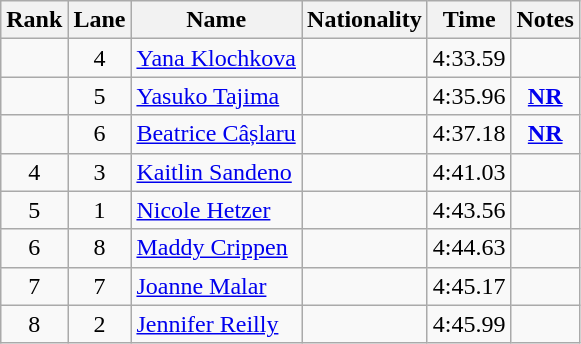<table class="wikitable sortable" style="text-align:center">
<tr>
<th>Rank</th>
<th>Lane</th>
<th>Name</th>
<th>Nationality</th>
<th>Time</th>
<th>Notes</th>
</tr>
<tr>
<td></td>
<td>4</td>
<td align=left><a href='#'>Yana Klochkova</a></td>
<td align=left></td>
<td>4:33.59</td>
<td></td>
</tr>
<tr>
<td></td>
<td>5</td>
<td align=left><a href='#'>Yasuko Tajima</a></td>
<td align=left></td>
<td>4:35.96</td>
<td><strong><a href='#'>NR</a></strong></td>
</tr>
<tr>
<td></td>
<td>6</td>
<td align=left><a href='#'>Beatrice Câșlaru</a></td>
<td align=left></td>
<td>4:37.18</td>
<td><strong><a href='#'>NR</a></strong></td>
</tr>
<tr>
<td>4</td>
<td>3</td>
<td align=left><a href='#'>Kaitlin Sandeno</a></td>
<td align=left></td>
<td>4:41.03</td>
<td></td>
</tr>
<tr>
<td>5</td>
<td>1</td>
<td align=left><a href='#'>Nicole Hetzer</a></td>
<td align=left></td>
<td>4:43.56</td>
<td></td>
</tr>
<tr>
<td>6</td>
<td>8</td>
<td align=left><a href='#'>Maddy Crippen</a></td>
<td align=left></td>
<td>4:44.63</td>
<td></td>
</tr>
<tr>
<td>7</td>
<td>7</td>
<td align=left><a href='#'>Joanne Malar</a></td>
<td align=left></td>
<td>4:45.17</td>
<td></td>
</tr>
<tr>
<td>8</td>
<td>2</td>
<td align=left><a href='#'>Jennifer Reilly</a></td>
<td align=left></td>
<td>4:45.99</td>
<td></td>
</tr>
</table>
